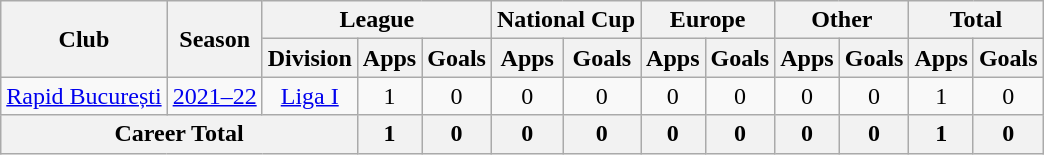<table class=wikitable style=text-align:center>
<tr>
<th rowspan=2>Club</th>
<th rowspan=2>Season</th>
<th colspan=3>League</th>
<th colspan=2>National Cup</th>
<th colspan=2>Europe</th>
<th colspan=2>Other</th>
<th colspan=2>Total</th>
</tr>
<tr>
<th>Division</th>
<th>Apps</th>
<th>Goals</th>
<th>Apps</th>
<th>Goals</th>
<th>Apps</th>
<th>Goals</th>
<th>Apps</th>
<th>Goals</th>
<th>Apps</th>
<th>Goals</th>
</tr>
<tr>
<td rowspan="1"><a href='#'>Rapid București</a></td>
<td><a href='#'>2021–22</a></td>
<td rowspan="1"><a href='#'>Liga I</a></td>
<td>1</td>
<td>0</td>
<td>0</td>
<td>0</td>
<td>0</td>
<td>0</td>
<td>0</td>
<td>0</td>
<td>1</td>
<td>0</td>
</tr>
<tr>
<th colspan="3">Career Total</th>
<th>1</th>
<th>0</th>
<th>0</th>
<th>0</th>
<th>0</th>
<th>0</th>
<th>0</th>
<th>0</th>
<th>1</th>
<th>0</th>
</tr>
</table>
